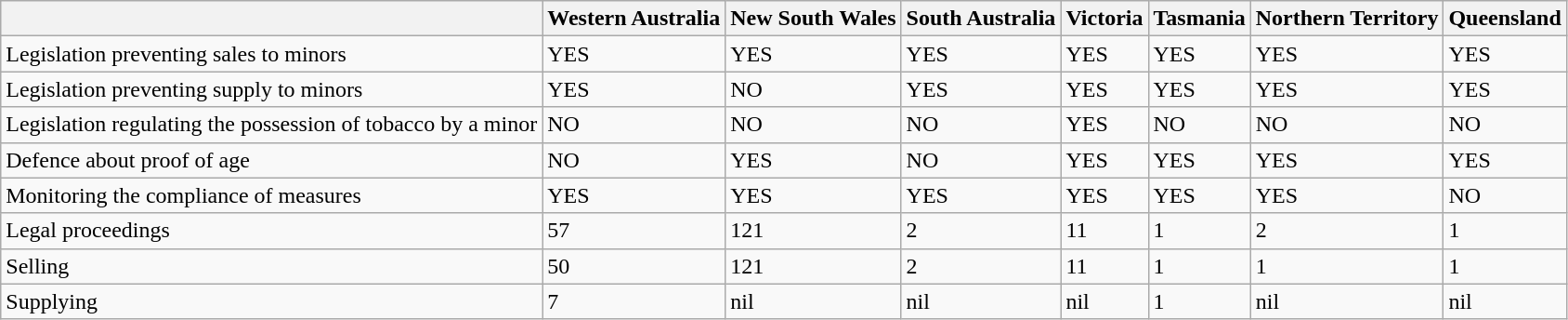<table class="wikitable">
<tr>
<th></th>
<th>Western Australia</th>
<th>New South Wales</th>
<th>South Australia</th>
<th>Victoria</th>
<th>Tasmania</th>
<th>Northern Territory</th>
<th>Queensland</th>
</tr>
<tr>
<td>Legislation preventing sales to minors</td>
<td>YES</td>
<td>YES</td>
<td>YES</td>
<td>YES</td>
<td>YES</td>
<td>YES</td>
<td>YES</td>
</tr>
<tr>
<td>Legislation preventing supply to minors</td>
<td>YES</td>
<td>NO</td>
<td>YES</td>
<td>YES</td>
<td>YES</td>
<td>YES</td>
<td>YES</td>
</tr>
<tr>
<td>Legislation regulating the possession of tobacco by a minor</td>
<td>NO</td>
<td>NO</td>
<td>NO</td>
<td>YES</td>
<td>NO</td>
<td>NO</td>
<td>NO</td>
</tr>
<tr>
<td>Defence about proof of age</td>
<td>NO</td>
<td>YES</td>
<td>NO</td>
<td>YES</td>
<td>YES</td>
<td>YES</td>
<td>YES</td>
</tr>
<tr>
<td>Monitoring the compliance of measures</td>
<td>YES</td>
<td>YES</td>
<td>YES</td>
<td>YES</td>
<td>YES</td>
<td>YES</td>
<td>NO</td>
</tr>
<tr>
<td>Legal proceedings</td>
<td>57</td>
<td>121</td>
<td>2</td>
<td>11</td>
<td>1</td>
<td>2</td>
<td>1</td>
</tr>
<tr>
<td>Selling</td>
<td>50</td>
<td>121</td>
<td>2</td>
<td>11</td>
<td>1</td>
<td>1</td>
<td>1</td>
</tr>
<tr>
<td>Supplying</td>
<td>7</td>
<td>nil</td>
<td>nil</td>
<td>nil</td>
<td>1</td>
<td>nil</td>
<td>nil</td>
</tr>
</table>
